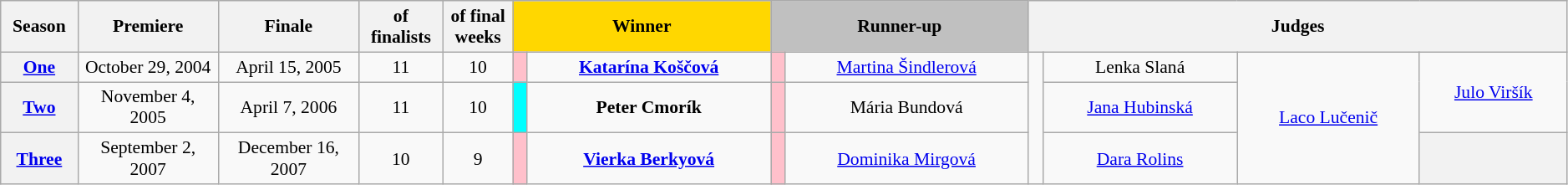<table class="wikitable" style="text-align:center; font-size:90%;" width="99%";>
<tr>
<th width="2%">Season</th>
<th width="6%">Premiere</th>
<th width="6%">Finale</th>
<th width="2%"> of finalists</th>
<th width="2%"> of final weeks</th>
<th style="background:gold" width="11%" colspan="2">Winner</th>
<th style="background:silver" width="11%" colspan="2">Runner-up</th>
<th width="23%" colspan="4">Judges</th>
</tr>
<tr>
<th><a href='#'>One</a></th>
<td>October 29, 2004</td>
<td>April 15, 2005</td>
<td>11</td>
<td>10</td>
<td style="background:pink"></td>
<td><strong><a href='#'>Katarína Koščová</a></strong></td>
<td style="background:pink"></td>
<td><a href='#'>Martina Šindlerová</a></td>
<td rowspan=3></td>
<td>Lenka Slaná</td>
<td rowspan=3><a href='#'>Laco Lučenič</a></td>
<td rowspan=2><a href='#'>Julo Viršík</a></td>
</tr>
<tr>
<th><a href='#'>Two</a></th>
<td>November 4, 2005</td>
<td>April 7, 2006</td>
<td>11</td>
<td>10</td>
<td style="background:cyan"></td>
<td><strong>Peter Cmorík</strong></td>
<td style="background:pink"></td>
<td>Mária Bundová</td>
<td><a href='#'>Jana Hubinská</a></td>
</tr>
<tr>
<th><a href='#'>Three</a></th>
<td>September 2, 2007</td>
<td>December 16, 2007</td>
<td>10</td>
<td>9</td>
<td style="background:pink"></td>
<td><strong><a href='#'>Vierka Berkyová</a></strong></td>
<td style="background:pink"></td>
<td><a href='#'>Dominika Mirgová</a></td>
<td><a href='#'>Dara Rolins</a></td>
<th rowspan=1></th>
</tr>
</table>
